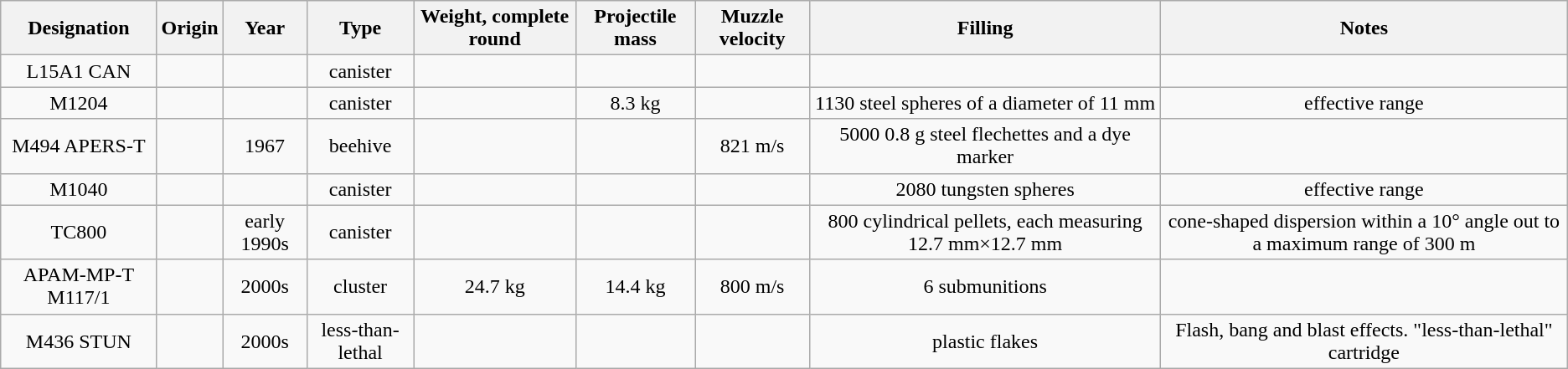<table class="wikitable sortable" style="text-align: center;">
<tr>
<th>Designation</th>
<th>Origin</th>
<th>Year</th>
<th>Type</th>
<th>Weight, complete round</th>
<th>Projectile mass</th>
<th>Muzzle velocity</th>
<th>Filling</th>
<th>Notes</th>
</tr>
<tr>
<td>L15A1 CAN</td>
<td></td>
<td></td>
<td>canister</td>
<td></td>
<td></td>
<td></td>
<td></td>
<td></td>
</tr>
<tr>
<td>M1204</td>
<td></td>
<td></td>
<td>canister</td>
<td></td>
<td>8.3 kg</td>
<td></td>
<td>1130 steel spheres of a diameter of 11 mm</td>
<td> effective range</td>
</tr>
<tr>
<td>M494 APERS-T</td>
<td></td>
<td>1967</td>
<td>beehive</td>
<td></td>
<td></td>
<td>821 m/s</td>
<td>5000 0.8 g steel flechettes and a dye marker</td>
<td></td>
</tr>
<tr>
<td>M1040</td>
<td></td>
<td></td>
<td>canister</td>
<td></td>
<td></td>
<td></td>
<td>2080 tungsten spheres</td>
<td> effective range</td>
</tr>
<tr>
<td>TC800</td>
<td></td>
<td>early 1990s</td>
<td>canister</td>
<td></td>
<td></td>
<td></td>
<td>800 cylindrical pellets, each measuring 12.7 mm×12.7 mm</td>
<td>cone-shaped dispersion within a 10° angle out to a maximum range of 300 m</td>
</tr>
<tr>
<td>APAM-MP-T M117/1</td>
<td></td>
<td>2000s</td>
<td>cluster</td>
<td>24.7 kg</td>
<td>14.4 kg</td>
<td>800 m/s</td>
<td>6 submunitions</td>
<td></td>
</tr>
<tr>
<td>M436 STUN</td>
<td></td>
<td>2000s</td>
<td>less-than-lethal</td>
<td></td>
<td></td>
<td></td>
<td>plastic flakes</td>
<td>Flash, bang and blast effects. "less-than-lethal" cartridge</td>
</tr>
</table>
